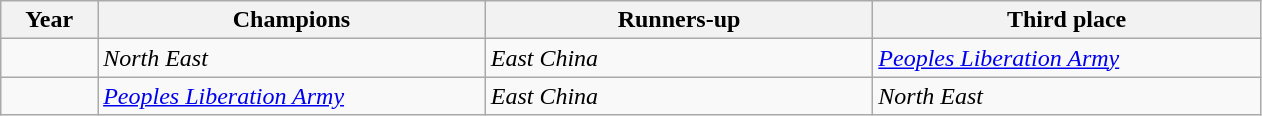<table class="wikitable">
<tr>
<th style="width:5%;">Year</th>
<th style="width:20%;">Champions</th>
<th style="width:20%;">Runners-up</th>
<th style="width:20%;">Third place</th>
</tr>
<tr>
<td></td>
<td><em>North East</em></td>
<td><em>East China</em></td>
<td><em><a href='#'>Peoples Liberation Army</a></em></td>
</tr>
<tr>
<td></td>
<td><em><a href='#'>Peoples Liberation Army</a></em></td>
<td><em>East China</em></td>
<td><em>North East</em></td>
</tr>
</table>
